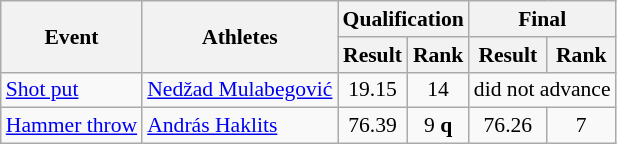<table class="wikitable" border="1" style="font-size:90%">
<tr>
<th rowspan="2">Event</th>
<th rowspan="2">Athletes</th>
<th colspan="2">Qualification</th>
<th colspan="2">Final</th>
</tr>
<tr>
<th>Result</th>
<th>Rank</th>
<th>Result</th>
<th>Rank</th>
</tr>
<tr>
<td><a href='#'>Shot put</a></td>
<td><a href='#'>Nedžad Mulabegović</a></td>
<td align=center>19.15</td>
<td align=center>14</td>
<td align=center colspan="2">did not advance</td>
</tr>
<tr>
<td><a href='#'>Hammer throw</a></td>
<td><a href='#'>András Haklits</a></td>
<td align=center>76.39</td>
<td align=center>9 <strong>q</strong></td>
<td align=center>76.26</td>
<td align=center>7</td>
</tr>
</table>
